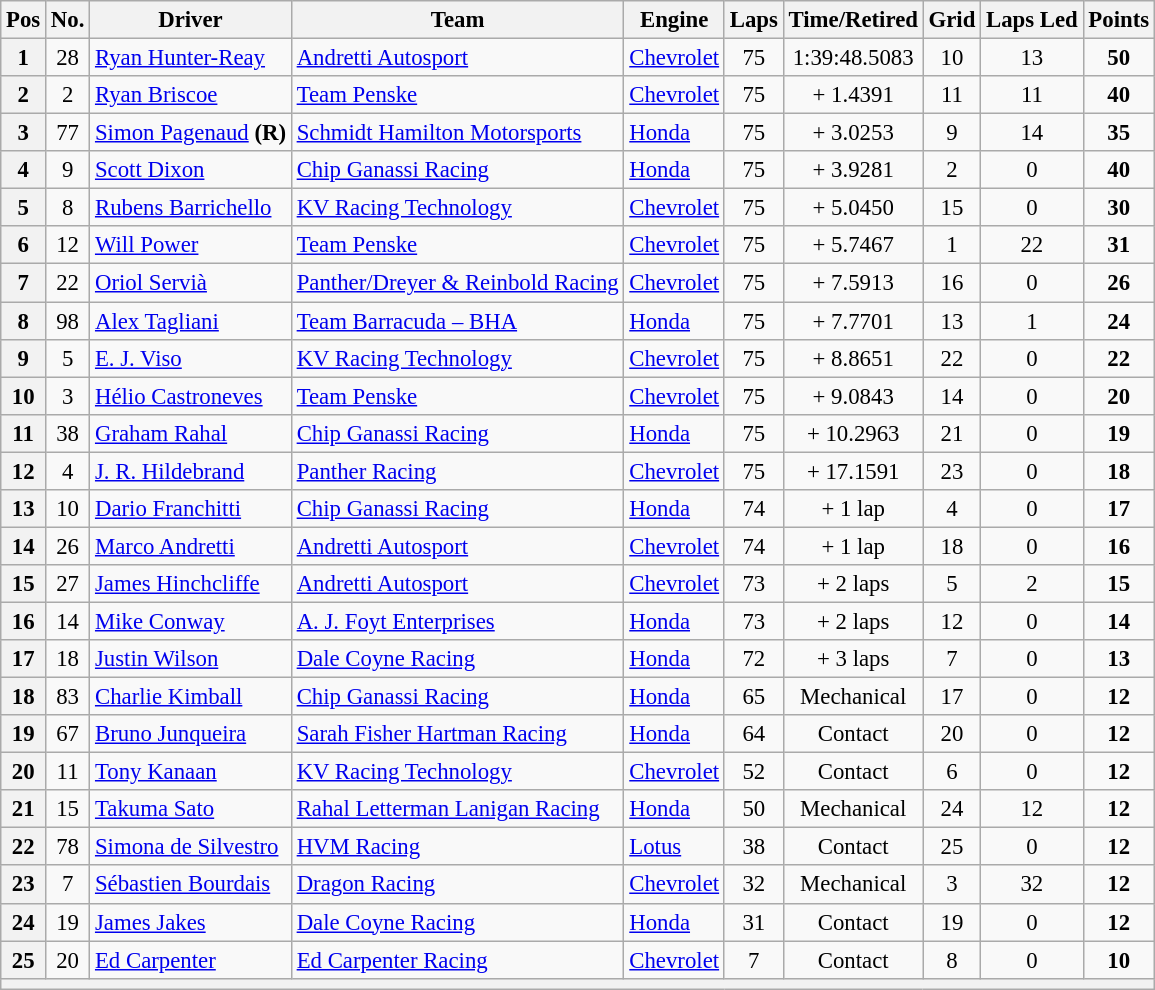<table class="wikitable" style="font-size: 95%">
<tr>
<th>Pos</th>
<th>No.</th>
<th>Driver</th>
<th>Team</th>
<th>Engine</th>
<th>Laps</th>
<th>Time/Retired</th>
<th>Grid</th>
<th>Laps Led</th>
<th>Points</th>
</tr>
<tr>
<th>1</th>
<td align="center">28</td>
<td> <a href='#'>Ryan Hunter-Reay</a></td>
<td><a href='#'>Andretti Autosport</a></td>
<td><a href='#'>Chevrolet</a></td>
<td align=center>75</td>
<td align=center>1:39:48.5083</td>
<td align=center>10</td>
<td align=center>13</td>
<td align=center><strong>50</strong></td>
</tr>
<tr>
<th>2</th>
<td align="center">2</td>
<td> <a href='#'>Ryan Briscoe</a></td>
<td><a href='#'>Team Penske</a></td>
<td><a href='#'>Chevrolet</a></td>
<td align=center>75</td>
<td align=center>+ 1.4391</td>
<td align=center>11</td>
<td align=center>11</td>
<td align=center><strong>40</strong></td>
</tr>
<tr>
<th>3</th>
<td align=center>77</td>
<td> <a href='#'>Simon Pagenaud</a> <strong>(R)</strong></td>
<td><a href='#'>Schmidt Hamilton Motorsports</a></td>
<td><a href='#'>Honda</a></td>
<td align=center>75</td>
<td align=center>+ 3.0253</td>
<td align=center>9</td>
<td align=center>14</td>
<td align=center><strong>35</strong></td>
</tr>
<tr>
<th>4</th>
<td align="center">9</td>
<td> <a href='#'>Scott Dixon</a></td>
<td><a href='#'>Chip Ganassi Racing</a></td>
<td><a href='#'>Honda</a></td>
<td align=center>75</td>
<td align=center>+ 3.9281</td>
<td align=center>2</td>
<td align=center>0</td>
<td align=center><strong>40</strong></td>
</tr>
<tr>
<th>5</th>
<td align="center">8</td>
<td> <a href='#'>Rubens Barrichello</a></td>
<td><a href='#'>KV Racing Technology</a></td>
<td><a href='#'>Chevrolet</a></td>
<td align=center>75</td>
<td align=center>+ 5.0450</td>
<td align=center>15</td>
<td align=center>0</td>
<td align=center><strong>30</strong></td>
</tr>
<tr>
<th>6</th>
<td align="center">12</td>
<td> <a href='#'>Will Power</a></td>
<td><a href='#'>Team Penske</a></td>
<td><a href='#'>Chevrolet</a></td>
<td align=center>75</td>
<td align=center>+ 5.7467</td>
<td align=center>1</td>
<td align=center>22</td>
<td align=center><strong>31</strong></td>
</tr>
<tr>
<th>7</th>
<td align="center">22</td>
<td> <a href='#'>Oriol Servià</a></td>
<td><a href='#'>Panther/Dreyer & Reinbold Racing</a></td>
<td><a href='#'>Chevrolet</a></td>
<td align=center>75</td>
<td align=center>+ 7.5913</td>
<td align=center>16</td>
<td align=center>0</td>
<td align=center><strong>26</strong></td>
</tr>
<tr>
<th>8</th>
<td align="center">98</td>
<td> <a href='#'>Alex Tagliani</a></td>
<td><a href='#'>Team Barracuda – BHA</a></td>
<td><a href='#'>Honda</a></td>
<td align=center>75</td>
<td align=center>+ 7.7701</td>
<td align=center>13</td>
<td align=center>1</td>
<td align=center><strong>24</strong></td>
</tr>
<tr>
<th>9</th>
<td align="center">5</td>
<td> <a href='#'>E. J. Viso</a></td>
<td><a href='#'>KV Racing Technology</a></td>
<td><a href='#'>Chevrolet</a></td>
<td align=center>75</td>
<td align=center>+ 8.8651</td>
<td align=center>22</td>
<td align=center>0</td>
<td align=center><strong>22</strong></td>
</tr>
<tr>
<th>10</th>
<td align="center">3</td>
<td> <a href='#'>Hélio Castroneves</a></td>
<td><a href='#'>Team Penske</a></td>
<td><a href='#'>Chevrolet</a></td>
<td align=center>75</td>
<td align=center>+ 9.0843</td>
<td align=center>14</td>
<td align=center>0</td>
<td align=center><strong>20</strong></td>
</tr>
<tr>
<th>11</th>
<td align="center">38</td>
<td> <a href='#'>Graham Rahal</a></td>
<td><a href='#'>Chip Ganassi Racing</a></td>
<td><a href='#'>Honda</a></td>
<td align=center>75</td>
<td align=center>+ 10.2963</td>
<td align=center>21</td>
<td align=center>0</td>
<td align=center><strong>19</strong></td>
</tr>
<tr>
<th>12</th>
<td align="center">4</td>
<td> <a href='#'>J. R. Hildebrand</a></td>
<td><a href='#'>Panther Racing</a></td>
<td><a href='#'>Chevrolet</a></td>
<td align=center>75</td>
<td align=center>+ 17.1591</td>
<td align=center>23</td>
<td align=center>0</td>
<td align=center><strong>18</strong></td>
</tr>
<tr>
<th>13</th>
<td align="center">10</td>
<td> <a href='#'>Dario Franchitti</a></td>
<td><a href='#'>Chip Ganassi Racing</a></td>
<td><a href='#'>Honda</a></td>
<td align=center>74</td>
<td align=center>+ 1 lap</td>
<td align=center>4</td>
<td align=center>0</td>
<td align=center><strong>17</strong></td>
</tr>
<tr>
<th>14</th>
<td align="center">26</td>
<td> <a href='#'>Marco Andretti</a></td>
<td><a href='#'>Andretti Autosport</a></td>
<td><a href='#'>Chevrolet</a></td>
<td align=center>74</td>
<td align=center>+ 1 lap</td>
<td align=center>18</td>
<td align=center>0</td>
<td align=center><strong>16</strong></td>
</tr>
<tr>
<th>15</th>
<td align="center">27</td>
<td> <a href='#'>James Hinchcliffe</a></td>
<td><a href='#'>Andretti Autosport</a></td>
<td><a href='#'>Chevrolet</a></td>
<td align=center>73</td>
<td align=center>+ 2 laps</td>
<td align=center>5</td>
<td align=center>2</td>
<td align=center><strong>15</strong></td>
</tr>
<tr>
<th>16</th>
<td align="center">14</td>
<td> <a href='#'>Mike Conway</a></td>
<td><a href='#'>A. J. Foyt Enterprises</a></td>
<td><a href='#'>Honda</a></td>
<td align=center>73</td>
<td align=center>+ 2 laps</td>
<td align=center>12</td>
<td align=center>0</td>
<td align=center><strong>14</strong></td>
</tr>
<tr>
<th>17</th>
<td align="center">18</td>
<td> <a href='#'>Justin Wilson</a></td>
<td><a href='#'>Dale Coyne Racing</a></td>
<td><a href='#'>Honda</a></td>
<td align=center>72</td>
<td align=center>+ 3 laps</td>
<td align=center>7</td>
<td align=center>0</td>
<td align=center><strong>13</strong></td>
</tr>
<tr>
<th>18</th>
<td align="center">83</td>
<td> <a href='#'>Charlie Kimball</a></td>
<td><a href='#'>Chip Ganassi Racing</a></td>
<td><a href='#'>Honda</a></td>
<td align=center>65</td>
<td align=center>Mechanical</td>
<td align=center>17</td>
<td align=center>0</td>
<td align=center><strong>12</strong></td>
</tr>
<tr>
<th>19</th>
<td align="center">67</td>
<td> <a href='#'>Bruno Junqueira</a></td>
<td><a href='#'>Sarah Fisher Hartman Racing</a></td>
<td><a href='#'>Honda</a></td>
<td align=center>64</td>
<td align=center>Contact</td>
<td align=center>20</td>
<td align=center>0</td>
<td align=center><strong>12</strong></td>
</tr>
<tr>
<th>20</th>
<td align="center">11</td>
<td> <a href='#'>Tony Kanaan</a></td>
<td><a href='#'>KV Racing Technology</a></td>
<td><a href='#'>Chevrolet</a></td>
<td align=center>52</td>
<td align=center>Contact</td>
<td align=center>6</td>
<td align=center>0</td>
<td align=center><strong>12</strong></td>
</tr>
<tr>
<th>21</th>
<td align="center">15</td>
<td> <a href='#'>Takuma Sato</a></td>
<td><a href='#'>Rahal Letterman Lanigan Racing</a></td>
<td><a href='#'>Honda</a></td>
<td align=center>50</td>
<td align=center>Mechanical</td>
<td align=center>24</td>
<td align=center>12</td>
<td align=center><strong>12</strong></td>
</tr>
<tr>
<th>22</th>
<td align="center">78</td>
<td> <a href='#'>Simona de Silvestro</a></td>
<td><a href='#'>HVM Racing</a></td>
<td><a href='#'>Lotus</a></td>
<td align=center>38</td>
<td align=center>Contact</td>
<td align=center>25</td>
<td align=center>0</td>
<td align=center><strong>12</strong></td>
</tr>
<tr>
<th>23</th>
<td align="center">7</td>
<td> <a href='#'>Sébastien Bourdais</a></td>
<td><a href='#'>Dragon Racing</a></td>
<td><a href='#'>Chevrolet</a></td>
<td align=center>32</td>
<td align=center>Mechanical</td>
<td align=center>3</td>
<td align=center>32</td>
<td align=center><strong>12</strong></td>
</tr>
<tr>
<th>24</th>
<td align="center">19</td>
<td> <a href='#'>James Jakes</a></td>
<td><a href='#'>Dale Coyne Racing</a></td>
<td><a href='#'>Honda</a></td>
<td align=center>31</td>
<td align=center>Contact</td>
<td align=center>19</td>
<td align=center>0</td>
<td align=center><strong>12</strong></td>
</tr>
<tr>
<th>25</th>
<td align="center">20</td>
<td> <a href='#'>Ed Carpenter</a></td>
<td><a href='#'>Ed Carpenter Racing</a></td>
<td><a href='#'>Chevrolet</a></td>
<td align=center>7</td>
<td align=center>Contact</td>
<td align=center>8</td>
<td align=center>0</td>
<td align=center><strong>10</strong></td>
</tr>
<tr>
<th colspan=10></th>
</tr>
</table>
